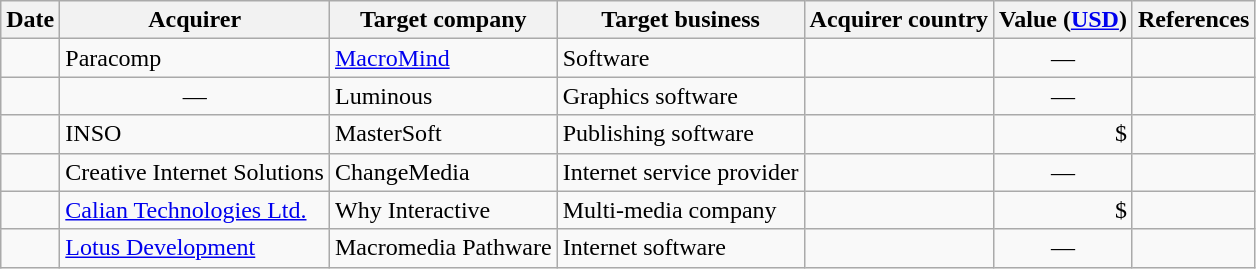<table class="wikitable sortable">
<tr>
<th>Date</th>
<th>Acquirer</th>
<th>Target company</th>
<th>Target business</th>
<th>Acquirer country</th>
<th>Value (<a href='#'>USD</a>)</th>
<th class="unsortable">References</th>
</tr>
<tr>
<td></td>
<td>Paracomp</td>
<td><a href='#'>MacroMind</a></td>
<td>Software</td>
<td></td>
<td align="center">—</td>
<td align="center"></td>
</tr>
<tr>
<td></td>
<td align="center">—</td>
<td>Luminous</td>
<td>Graphics software</td>
<td></td>
<td align="center">—</td>
<td align="center"></td>
</tr>
<tr>
<td></td>
<td>INSO</td>
<td>MasterSoft</td>
<td>Publishing software</td>
<td></td>
<td align="right">$</td>
<td align="center"></td>
</tr>
<tr>
<td></td>
<td>Creative Internet Solutions</td>
<td>ChangeMedia</td>
<td>Internet service provider</td>
<td></td>
<td align="center">—</td>
<td align="center"></td>
</tr>
<tr>
<td></td>
<td><a href='#'>Calian Technologies Ltd.</a></td>
<td>Why Interactive</td>
<td>Multi-media company</td>
<td></td>
<td align="right">$</td>
<td align="center"></td>
</tr>
<tr>
<td></td>
<td><a href='#'>Lotus Development</a></td>
<td>Macromedia Pathware</td>
<td>Internet software</td>
<td></td>
<td align="center">—</td>
<td align="center"></td>
</tr>
</table>
